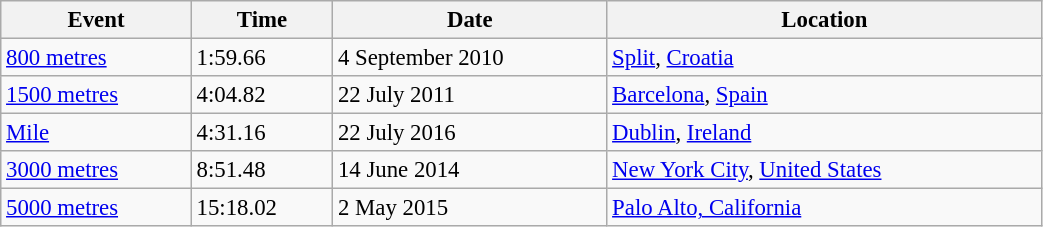<table class="wikitable" style="font-size:95%;" width="55%">
<tr>
<th>Event</th>
<th>Time</th>
<th>Date</th>
<th>Location</th>
</tr>
<tr>
<td><a href='#'>800 metres</a></td>
<td>1:59.66</td>
<td>4 September 2010</td>
<td><a href='#'>Split</a>, <a href='#'>Croatia</a></td>
</tr>
<tr>
<td><a href='#'>1500 metres</a></td>
<td>4:04.82 </td>
<td>22 July 2011</td>
<td><a href='#'>Barcelona</a>, <a href='#'>Spain</a></td>
</tr>
<tr>
<td><a href='#'>Mile</a></td>
<td>4:31.16</td>
<td>22 July 2016</td>
<td><a href='#'>Dublin</a>, <a href='#'>Ireland</a></td>
</tr>
<tr>
<td><a href='#'>3000 metres</a></td>
<td>8:51.48</td>
<td>14 June 2014</td>
<td><a href='#'>New York City</a>, <a href='#'>United States</a></td>
</tr>
<tr>
<td><a href='#'>5000 metres</a></td>
<td>15:18.02</td>
<td>2 May 2015</td>
<td><a href='#'>Palo Alto, California</a></td>
</tr>
</table>
